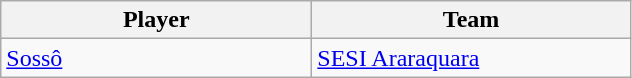<table class="wikitable" style="text-align: center;">
<tr>
<th style="width:200px;">Player</th>
<th style="width:205px;">Team</th>
</tr>
<tr>
<td align=left> <a href='#'>Sossô</a></td>
<td align=left> <a href='#'>SESI Araraquara</a></td>
</tr>
</table>
